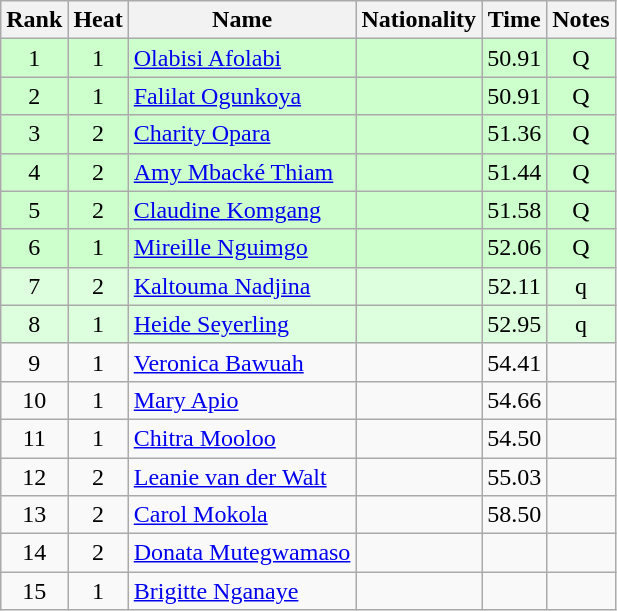<table class="wikitable sortable" style="text-align:center">
<tr>
<th>Rank</th>
<th>Heat</th>
<th>Name</th>
<th>Nationality</th>
<th>Time</th>
<th>Notes</th>
</tr>
<tr bgcolor=ccffcc>
<td>1</td>
<td>1</td>
<td align=left><a href='#'>Olabisi Afolabi</a></td>
<td align=left></td>
<td>50.91</td>
<td>Q</td>
</tr>
<tr bgcolor=ccffcc>
<td>2</td>
<td>1</td>
<td align=left><a href='#'>Falilat Ogunkoya</a></td>
<td align=left></td>
<td>50.91</td>
<td>Q</td>
</tr>
<tr bgcolor=ccffcc>
<td>3</td>
<td>2</td>
<td align=left><a href='#'>Charity Opara</a></td>
<td align=left></td>
<td>51.36</td>
<td>Q</td>
</tr>
<tr bgcolor=ccffcc>
<td>4</td>
<td>2</td>
<td align=left><a href='#'>Amy Mbacké Thiam</a></td>
<td align=left></td>
<td>51.44</td>
<td>Q</td>
</tr>
<tr bgcolor=ccffcc>
<td>5</td>
<td>2</td>
<td align=left><a href='#'>Claudine Komgang</a></td>
<td align=left></td>
<td>51.58</td>
<td>Q</td>
</tr>
<tr bgcolor=ccffcc>
<td>6</td>
<td>1</td>
<td align=left><a href='#'>Mireille Nguimgo</a></td>
<td align=left></td>
<td>52.06</td>
<td>Q</td>
</tr>
<tr bgcolor=ddffdd>
<td>7</td>
<td>2</td>
<td align=left><a href='#'>Kaltouma Nadjina</a></td>
<td align=left></td>
<td>52.11</td>
<td>q</td>
</tr>
<tr bgcolor=ddffdd>
<td>8</td>
<td>1</td>
<td align=left><a href='#'>Heide Seyerling</a></td>
<td align=left></td>
<td>52.95</td>
<td>q</td>
</tr>
<tr>
<td>9</td>
<td>1</td>
<td align=left><a href='#'>Veronica Bawuah</a></td>
<td align=left></td>
<td>54.41</td>
<td></td>
</tr>
<tr>
<td>10</td>
<td>1</td>
<td align=left><a href='#'>Mary Apio</a></td>
<td align=left></td>
<td>54.66</td>
<td></td>
</tr>
<tr>
<td>11</td>
<td>1</td>
<td align=left><a href='#'>Chitra Mooloo</a></td>
<td align=left></td>
<td>54.50</td>
<td></td>
</tr>
<tr>
<td>12</td>
<td>2</td>
<td align=left><a href='#'>Leanie van der Walt</a></td>
<td align=left></td>
<td>55.03</td>
<td></td>
</tr>
<tr>
<td>13</td>
<td>2</td>
<td align=left><a href='#'>Carol Mokola</a></td>
<td align=left></td>
<td>58.50</td>
<td></td>
</tr>
<tr>
<td>14</td>
<td>2</td>
<td align=left><a href='#'>Donata Mutegwamaso</a></td>
<td align=left></td>
<td></td>
<td></td>
</tr>
<tr>
<td>15</td>
<td>1</td>
<td align=left><a href='#'>Brigitte Nganaye</a></td>
<td align=left></td>
<td></td>
<td></td>
</tr>
</table>
